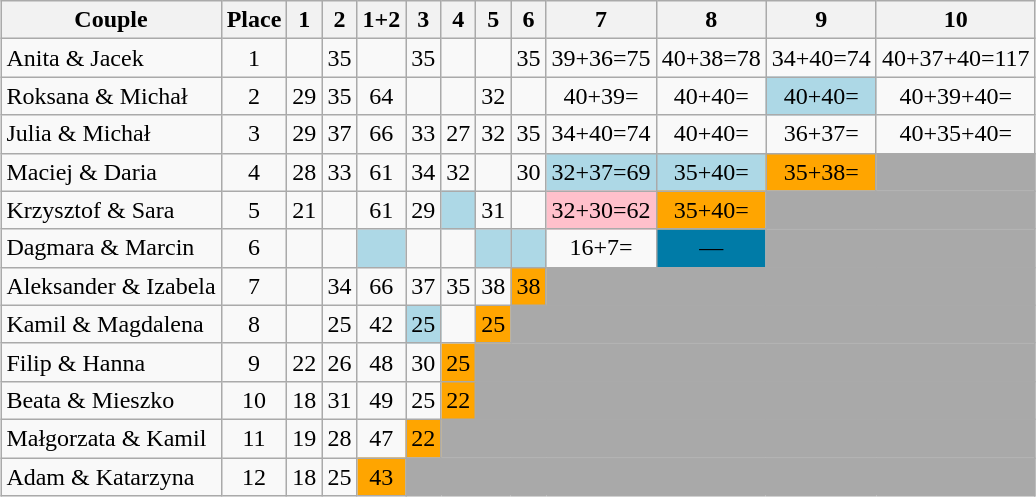<table class="wikitable plainrowheaders sortable" style="margin:auto; text-align:center;">
<tr>
<th>Couple</th>
<th>Place</th>
<th>1</th>
<th>2</th>
<th>1+2</th>
<th>3</th>
<th>4</th>
<th>5</th>
<th>6</th>
<th>7</th>
<th>8</th>
<th>9</th>
<th>10</th>
</tr>
<tr>
<td style="text-align:left;">Anita & Jacek</td>
<td>1</td>
<td></td>
<td>35</td>
<td></td>
<td>35</td>
<td></td>
<td></td>
<td>35</td>
<td>39+36=75</td>
<td>40+38=78</td>
<td>34+40=74</td>
<td>40+37+40=117</td>
</tr>
<tr>
<td style="text-align:left;">Roksana & Michał</td>
<td>2</td>
<td>29</td>
<td>35</td>
<td>64</td>
<td></td>
<td></td>
<td>32</td>
<td></td>
<td>40+39=</td>
<td>40+40=</td>
<td bgcolor="lightblue">40+40=</td>
<td>40+39+40=</td>
</tr>
<tr>
<td style="text-align:left;">Julia & Michał</td>
<td>3</td>
<td>29</td>
<td>37</td>
<td>66</td>
<td>33</td>
<td>27</td>
<td>32</td>
<td>35</td>
<td>34+40=74</td>
<td>40+40=</td>
<td>36+37=</td>
<td>40+35+40=</td>
</tr>
<tr>
<td style="text-align:left;">Maciej & Daria</td>
<td>4</td>
<td>28</td>
<td>33</td>
<td>61</td>
<td>34</td>
<td>32</td>
<td></td>
<td>30</td>
<td bgcolor="lightblue">32+37=69</td>
<td bgcolor="lightblue">35+40=</td>
<td bgcolor="orange">35+38=</td>
<td colspan="1" bgcolor="darkgrey"></td>
</tr>
<tr>
<td style="text-align:left;">Krzysztof & Sara</td>
<td>5</td>
<td>21</td>
<td></td>
<td>61</td>
<td>29</td>
<td bgcolor="lightblue"></td>
<td>31</td>
<td></td>
<td style="background:pink;">32+30=62</td>
<td bgcolor="orange">35+40=</td>
<td colspan="2" bgcolor="darkgrey"></td>
</tr>
<tr>
<td style="text-align:left;">Dagmara & Marcin</td>
<td>6</td>
<td></td>
<td></td>
<td bgcolor="lightblue"></td>
<td></td>
<td></td>
<td bgcolor="lightblue"></td>
<td bgcolor="lightblue"></td>
<td>16+7=</td>
<td style="background:#007BA7;">—</td>
<td colspan="2" bgcolor="darkgrey"></td>
</tr>
<tr>
<td style="text-align:left;">Aleksander & Izabela</td>
<td>7</td>
<td></td>
<td>34</td>
<td>66</td>
<td>37</td>
<td>35</td>
<td>38</td>
<td bgcolor="orange">38</td>
<td colspan="4" bgcolor="darkgrey"></td>
</tr>
<tr>
<td style="text-align:left;">Kamil & Magdalena</td>
<td>8</td>
<td></td>
<td>25</td>
<td>42</td>
<td bgcolor="lightblue">25</td>
<td></td>
<td bgcolor="orange">25</td>
<td colspan="5" bgcolor="darkgrey"></td>
</tr>
<tr>
<td style="text-align:left;">Filip & Hanna</td>
<td>9</td>
<td>22</td>
<td>26</td>
<td>48</td>
<td>30</td>
<td bgcolor="orange">25</td>
<td colspan="6" bgcolor="darkgrey"></td>
</tr>
<tr>
<td style="text-align:left;">Beata & Mieszko</td>
<td>10</td>
<td>18</td>
<td>31</td>
<td>49</td>
<td>25</td>
<td bgcolor="orange">22</td>
<td colspan="6" bgcolor="darkgrey"></td>
</tr>
<tr>
<td style="text-align:left;">Małgorzata & Kamil</td>
<td>11</td>
<td>19</td>
<td>28</td>
<td>47</td>
<td bgcolor="orange">22</td>
<td colspan="7" bgcolor="darkgrey"></td>
</tr>
<tr>
<td style="text-align:left;">Adam & Katarzyna</td>
<td>12</td>
<td>18</td>
<td>25</td>
<td bgcolor="orange">43</td>
<td colspan="8" bgcolor="darkgrey"></td>
</tr>
</table>
